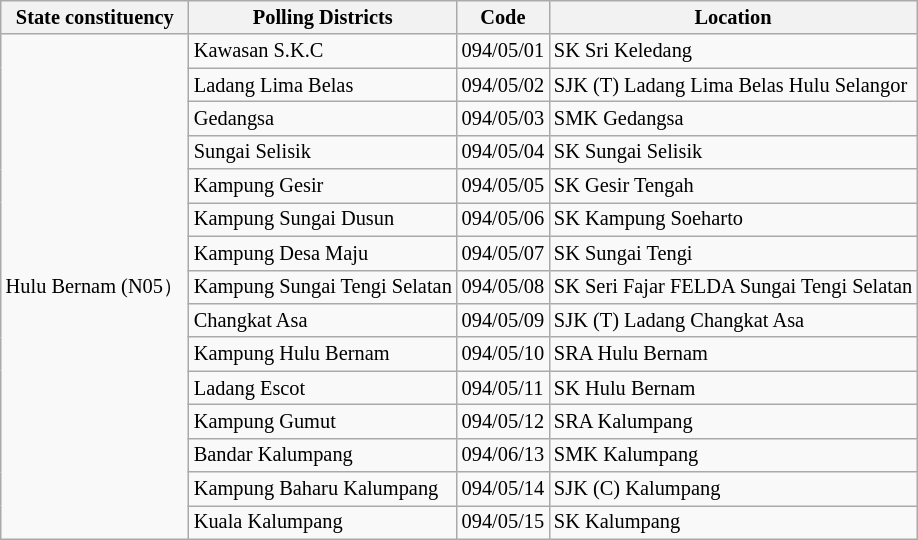<table class="wikitable sortable mw-collapsible" style="white-space:nowrap;font-size:85%">
<tr>
<th>State constituency</th>
<th>Polling Districts</th>
<th>Code</th>
<th>Location</th>
</tr>
<tr>
<td rowspan="15">Hulu Bernam (N05）</td>
<td>Kawasan S.K.C</td>
<td>094/05/01</td>
<td>SK Sri Keledang</td>
</tr>
<tr>
<td>Ladang Lima Belas</td>
<td>094/05/02</td>
<td>SJK (T) Ladang Lima Belas Hulu Selangor</td>
</tr>
<tr>
<td>Gedangsa</td>
<td>094/05/03</td>
<td>SMK Gedangsa</td>
</tr>
<tr>
<td>Sungai Selisik</td>
<td>094/05/04</td>
<td>SK Sungai Selisik</td>
</tr>
<tr>
<td>Kampung Gesir</td>
<td>094/05/05</td>
<td>SK Gesir Tengah</td>
</tr>
<tr>
<td>Kampung Sungai Dusun</td>
<td>094/05/06</td>
<td>SK Kampung Soeharto</td>
</tr>
<tr>
<td>Kampung Desa Maju</td>
<td>094/05/07</td>
<td>SK Sungai Tengi</td>
</tr>
<tr>
<td>Kampung Sungai Tengi Selatan</td>
<td>094/05/08</td>
<td>SK Seri Fajar FELDA Sungai Tengi Selatan</td>
</tr>
<tr>
<td>Changkat Asa</td>
<td>094/05/09</td>
<td>SJK (T) Ladang Changkat Asa</td>
</tr>
<tr>
<td>Kampung Hulu Bernam</td>
<td>094/05/10</td>
<td>SRA Hulu Bernam</td>
</tr>
<tr>
<td>Ladang Escot</td>
<td>094/05/11</td>
<td>SK Hulu Bernam</td>
</tr>
<tr>
<td>Kampung Gumut</td>
<td>094/05/12</td>
<td>SRA Kalumpang</td>
</tr>
<tr>
<td>Bandar Kalumpang</td>
<td>094/06/13</td>
<td>SMK Kalumpang</td>
</tr>
<tr>
<td>Kampung Baharu Kalumpang</td>
<td>094/05/14</td>
<td>SJK (C) Kalumpang</td>
</tr>
<tr>
<td>Kuala Kalumpang</td>
<td>094/05/15</td>
<td>SK Kalumpang</td>
</tr>
</table>
